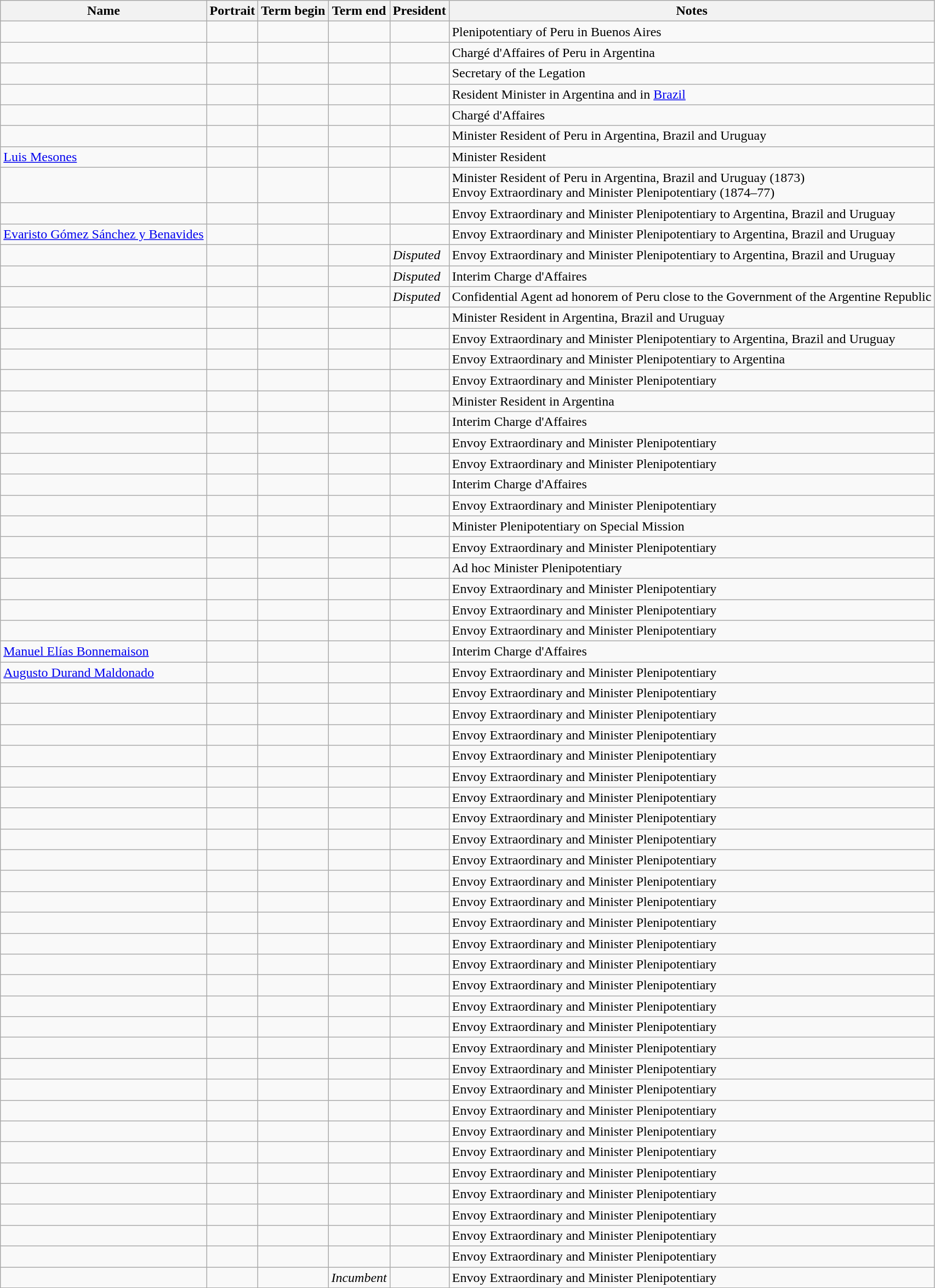<table class="wikitable sortable"  text-align:center;">
<tr>
<th>Name</th>
<th class="unsortable">Portrait</th>
<th>Term begin</th>
<th>Term end</th>
<th>President</th>
<th class="unsortable">Notes</th>
</tr>
<tr>
<td></td>
<td></td>
<td></td>
<td></td>
<td></td>
<td>Plenipotentiary of Peru in Buenos Aires</td>
</tr>
<tr>
<td></td>
<td></td>
<td></td>
<td></td>
<td></td>
<td>Chargé d'Affaires of Peru in Argentina</td>
</tr>
<tr>
<td></td>
<td></td>
<td></td>
<td></td>
<td></td>
<td>Secretary of the Legation</td>
</tr>
<tr>
<td></td>
<td></td>
<td></td>
<td></td>
<td></td>
<td>Resident Minister in Argentina and in <a href='#'>Brazil</a></td>
</tr>
<tr>
<td></td>
<td></td>
<td></td>
<td></td>
<td></td>
<td>Chargé d'Affaires</td>
</tr>
<tr>
<td></td>
<td></td>
<td></td>
<td></td>
<td></td>
<td>Minister Resident of Peru in Argentina, Brazil and Uruguay</td>
</tr>
<tr>
<td><a href='#'>Luis Mesones</a></td>
<td></td>
<td></td>
<td></td>
<td></td>
<td>Minister Resident</td>
</tr>
<tr>
<td></td>
<td></td>
<td><br></td>
<td><br></td>
<td></td>
<td>Minister Resident of Peru in Argentina, Brazil and Uruguay (1873)<br>Envoy Extraordinary and Minister Plenipotentiary (1874–77)</td>
</tr>
<tr>
<td></td>
<td></td>
<td></td>
<td></td>
<td></td>
<td>Envoy Extraordinary and Minister Plenipotentiary to Argentina, Brazil and Uruguay</td>
</tr>
<tr>
<td><a href='#'>Evaristo Gómez Sánchez y Benavides</a></td>
<td></td>
<td></td>
<td></td>
<td></td>
<td>Envoy Extraordinary and Minister Plenipotentiary to Argentina, Brazil and Uruguay</td>
</tr>
<tr>
<td></td>
<td></td>
<td></td>
<td></td>
<td><em>Disputed</em></td>
<td>Envoy Extraordinary and Minister Plenipotentiary to Argentina, Brazil and Uruguay</td>
</tr>
<tr>
<td></td>
<td></td>
<td></td>
<td></td>
<td><em>Disputed</em></td>
<td>Interim Charge d'Affaires</td>
</tr>
<tr>
<td></td>
<td></td>
<td></td>
<td></td>
<td><em>Disputed</em></td>
<td>Confidential Agent ad honorem of Peru close to the Government of the Argentine Republic</td>
</tr>
<tr>
<td></td>
<td></td>
<td></td>
<td></td>
<td></td>
<td>Minister Resident in Argentina, Brazil and Uruguay</td>
</tr>
<tr>
<td></td>
<td></td>
<td></td>
<td></td>
<td></td>
<td>Envoy Extraordinary and Minister Plenipotentiary to Argentina, Brazil and Uruguay</td>
</tr>
<tr>
<td></td>
<td></td>
<td></td>
<td></td>
<td></td>
<td>Envoy Extraordinary and Minister Plenipotentiary to Argentina</td>
</tr>
<tr>
<td></td>
<td></td>
<td></td>
<td></td>
<td></td>
<td>Envoy Extraordinary and Minister Plenipotentiary</td>
</tr>
<tr>
<td></td>
<td></td>
<td></td>
<td></td>
<td></td>
<td>Minister Resident in Argentina</td>
</tr>
<tr>
<td></td>
<td></td>
<td></td>
<td></td>
<td></td>
<td>Interim Charge d'Affaires</td>
</tr>
<tr>
<td></td>
<td></td>
<td></td>
<td></td>
<td></td>
<td>Envoy Extraordinary and Minister Plenipotentiary</td>
</tr>
<tr>
<td></td>
<td></td>
<td></td>
<td></td>
<td></td>
<td>Envoy Extraordinary and Minister Plenipotentiary</td>
</tr>
<tr>
<td></td>
<td></td>
<td></td>
<td></td>
<td></td>
<td>Interim Charge d'Affaires</td>
</tr>
<tr>
<td></td>
<td></td>
<td></td>
<td></td>
<td></td>
<td>Envoy Extraordinary and Minister Plenipotentiary</td>
</tr>
<tr>
<td></td>
<td></td>
<td></td>
<td></td>
<td></td>
<td>Minister Plenipotentiary on Special Mission</td>
</tr>
<tr>
<td></td>
<td></td>
<td></td>
<td></td>
<td></td>
<td>Envoy Extraordinary and Minister Plenipotentiary</td>
</tr>
<tr>
<td></td>
<td></td>
<td></td>
<td></td>
<td></td>
<td>Ad hoc Minister Plenipotentiary</td>
</tr>
<tr>
<td></td>
<td></td>
<td></td>
<td></td>
<td></td>
<td>Envoy Extraordinary and Minister Plenipotentiary</td>
</tr>
<tr>
<td></td>
<td></td>
<td></td>
<td></td>
<td></td>
<td>Envoy Extraordinary and Minister Plenipotentiary</td>
</tr>
<tr>
<td></td>
<td></td>
<td></td>
<td></td>
<td></td>
<td>Envoy Extraordinary and Minister Plenipotentiary</td>
</tr>
<tr>
<td><a href='#'>Manuel Elías Bonnemaison</a></td>
<td></td>
<td></td>
<td></td>
<td></td>
<td>Interim Charge d'Affaires</td>
</tr>
<tr>
<td><a href='#'>Augusto Durand Maldonado</a></td>
<td></td>
<td></td>
<td></td>
<td></td>
<td>Envoy Extraordinary and Minister Plenipotentiary</td>
</tr>
<tr>
<td></td>
<td></td>
<td></td>
<td></td>
<td></td>
<td>Envoy Extraordinary and Minister Plenipotentiary</td>
</tr>
<tr>
<td></td>
<td></td>
<td></td>
<td></td>
<td></td>
<td>Envoy Extraordinary and Minister Plenipotentiary</td>
</tr>
<tr>
<td></td>
<td></td>
<td></td>
<td></td>
<td></td>
<td>Envoy Extraordinary and Minister Plenipotentiary</td>
</tr>
<tr>
<td></td>
<td></td>
<td></td>
<td></td>
<td></td>
<td>Envoy Extraordinary and Minister Plenipotentiary</td>
</tr>
<tr>
<td></td>
<td></td>
<td></td>
<td></td>
<td></td>
<td>Envoy Extraordinary and Minister Plenipotentiary</td>
</tr>
<tr>
<td></td>
<td></td>
<td></td>
<td></td>
<td></td>
<td>Envoy Extraordinary and Minister Plenipotentiary</td>
</tr>
<tr>
<td></td>
<td></td>
<td></td>
<td></td>
<td></td>
<td>Envoy Extraordinary and Minister Plenipotentiary</td>
</tr>
<tr>
<td></td>
<td></td>
<td></td>
<td></td>
<td></td>
<td>Envoy Extraordinary and Minister Plenipotentiary</td>
</tr>
<tr>
<td></td>
<td></td>
<td></td>
<td></td>
<td></td>
<td>Envoy Extraordinary and Minister Plenipotentiary</td>
</tr>
<tr>
<td></td>
<td></td>
<td></td>
<td></td>
<td></td>
<td>Envoy Extraordinary and Minister Plenipotentiary</td>
</tr>
<tr>
<td></td>
<td></td>
<td></td>
<td></td>
<td></td>
<td>Envoy Extraordinary and Minister Plenipotentiary</td>
</tr>
<tr>
<td></td>
<td></td>
<td></td>
<td></td>
<td></td>
<td>Envoy Extraordinary and Minister Plenipotentiary</td>
</tr>
<tr>
<td></td>
<td></td>
<td></td>
<td></td>
<td></td>
<td>Envoy Extraordinary and Minister Plenipotentiary</td>
</tr>
<tr>
<td></td>
<td></td>
<td></td>
<td></td>
<td></td>
<td>Envoy Extraordinary and Minister Plenipotentiary</td>
</tr>
<tr>
<td></td>
<td></td>
<td></td>
<td></td>
<td></td>
<td>Envoy Extraordinary and Minister Plenipotentiary</td>
</tr>
<tr>
<td></td>
<td></td>
<td></td>
<td></td>
<td></td>
<td>Envoy Extraordinary and Minister Plenipotentiary</td>
</tr>
<tr>
<td></td>
<td></td>
<td></td>
<td></td>
<td></td>
<td>Envoy Extraordinary and Minister Plenipotentiary</td>
</tr>
<tr>
<td></td>
<td></td>
<td></td>
<td></td>
<td></td>
<td>Envoy Extraordinary and Minister Plenipotentiary</td>
</tr>
<tr>
<td></td>
<td></td>
<td></td>
<td></td>
<td></td>
<td>Envoy Extraordinary and Minister Plenipotentiary</td>
</tr>
<tr>
<td></td>
<td></td>
<td></td>
<td></td>
<td></td>
<td>Envoy Extraordinary and Minister Plenipotentiary</td>
</tr>
<tr>
<td></td>
<td></td>
<td></td>
<td></td>
<td></td>
<td>Envoy Extraordinary and Minister Plenipotentiary</td>
</tr>
<tr>
<td></td>
<td></td>
<td></td>
<td></td>
<td></td>
<td>Envoy Extraordinary and Minister Plenipotentiary</td>
</tr>
<tr>
<td></td>
<td></td>
<td></td>
<td></td>
<td></td>
<td>Envoy Extraordinary and Minister Plenipotentiary</td>
</tr>
<tr>
<td></td>
<td></td>
<td></td>
<td></td>
<td></td>
<td>Envoy Extraordinary and Minister Plenipotentiary</td>
</tr>
<tr>
<td></td>
<td></td>
<td></td>
<td></td>
<td></td>
<td>Envoy Extraordinary and Minister Plenipotentiary</td>
</tr>
<tr>
<td></td>
<td></td>
<td></td>
<td></td>
<td></td>
<td>Envoy Extraordinary and Minister Plenipotentiary</td>
</tr>
<tr>
<td></td>
<td></td>
<td></td>
<td></td>
<td></td>
<td>Envoy Extraordinary and Minister Plenipotentiary</td>
</tr>
<tr>
<td></td>
<td></td>
<td></td>
<td></td>
<td></td>
<td>Envoy Extraordinary and Minister Plenipotentiary</td>
</tr>
<tr>
<td></td>
<td></td>
<td></td>
<td><em>Incumbent</em></td>
<td></td>
<td>Envoy Extraordinary and Minister Plenipotentiary</td>
</tr>
<tr>
</tr>
</table>
